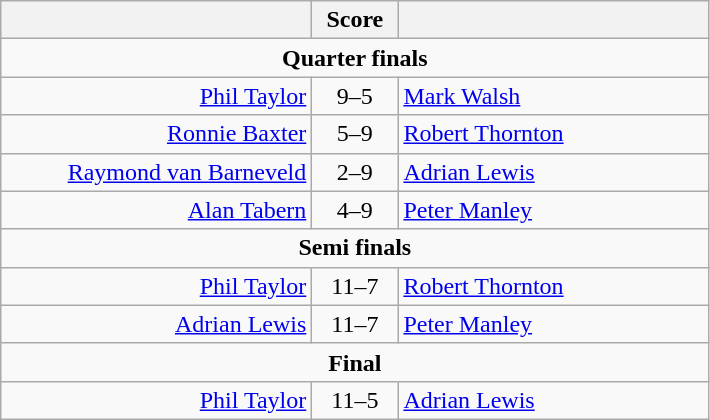<table class=wikitable style="text-align:center">
<tr>
<th width=200></th>
<th width=50>Score</th>
<th width=200></th>
</tr>
<tr align=center>
<td colspan="3"><strong>Quarter finals</strong></td>
</tr>
<tr align=left>
<td align=right><a href='#'>Phil Taylor</a> </td>
<td align=center>9–5</td>
<td> <a href='#'>Mark Walsh</a></td>
</tr>
<tr align=left>
<td align=right><a href='#'>Ronnie Baxter</a> </td>
<td align=center>5–9</td>
<td> <a href='#'>Robert Thornton</a></td>
</tr>
<tr align=left>
<td align=right><a href='#'>Raymond van Barneveld</a> </td>
<td align=center>2–9</td>
<td> <a href='#'>Adrian Lewis</a></td>
</tr>
<tr align=left>
<td align=right><a href='#'>Alan Tabern</a> </td>
<td align=center>4–9</td>
<td> <a href='#'>Peter Manley</a></td>
</tr>
<tr align=center>
<td colspan="3"><strong>Semi finals</strong></td>
</tr>
<tr align=left>
<td align=right><a href='#'>Phil Taylor</a> </td>
<td align=center>11–7</td>
<td> <a href='#'>Robert Thornton</a></td>
</tr>
<tr align=left>
<td align=right><a href='#'>Adrian Lewis</a> </td>
<td align=center>11–7</td>
<td> <a href='#'>Peter Manley</a></td>
</tr>
<tr align=center>
<td colspan="3"><strong>Final</strong></td>
</tr>
<tr align=left>
<td align=right><a href='#'>Phil Taylor</a> </td>
<td align=center>11–5</td>
<td>  <a href='#'>Adrian Lewis</a></td>
</tr>
</table>
